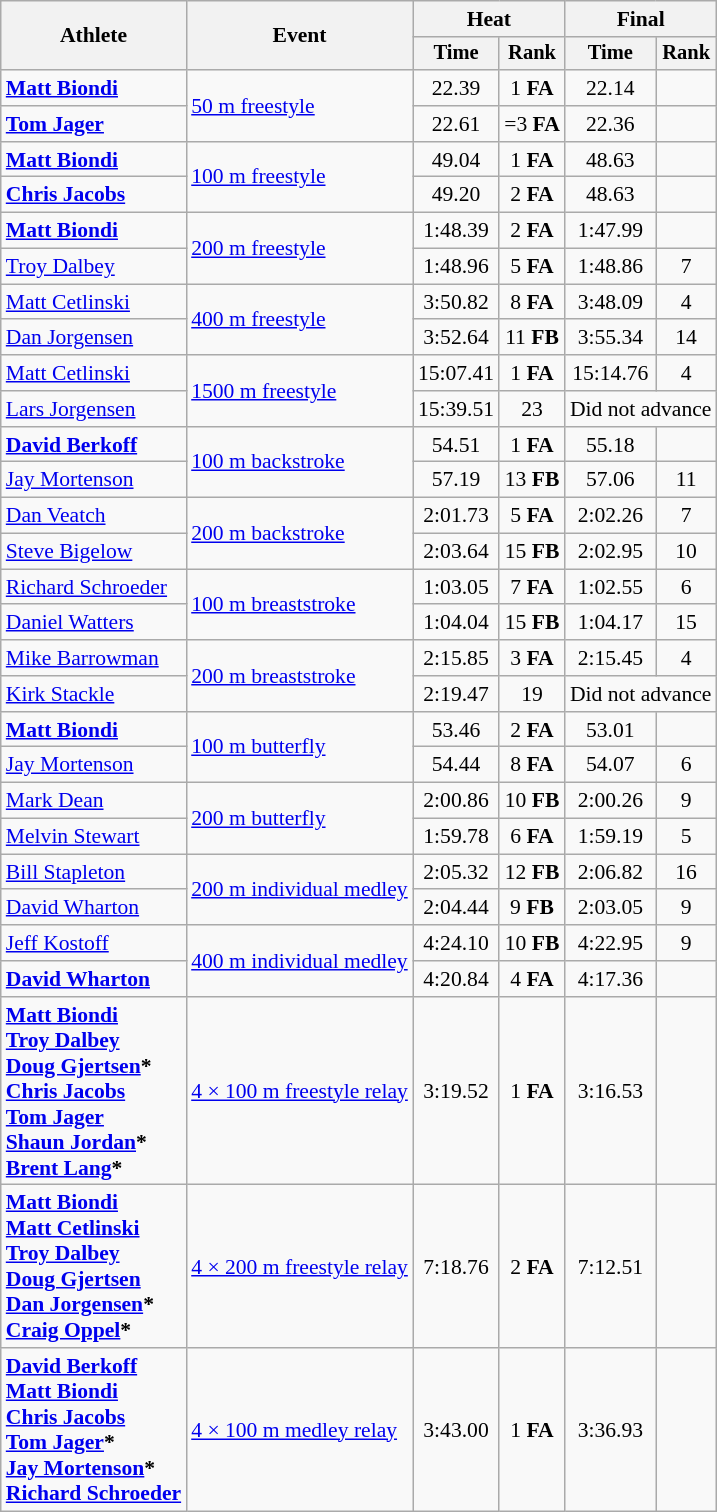<table class=wikitable style=font-size:90%;text-align:center>
<tr>
<th rowspan=2>Athlete</th>
<th rowspan=2>Event</th>
<th colspan=2>Heat</th>
<th colspan=2>Final</th>
</tr>
<tr style=font-size:95%>
<th>Time</th>
<th>Rank</th>
<th>Time</th>
<th>Rank</th>
</tr>
<tr>
<td align=left><strong><a href='#'>Matt Biondi</a></strong></td>
<td align=left rowspan=2><a href='#'>50 m freestyle</a></td>
<td>22.39 </td>
<td>1 <strong>FA</strong></td>
<td>22.14 </td>
<td></td>
</tr>
<tr>
<td align=left><strong><a href='#'>Tom Jager</a></strong></td>
<td>22.61</td>
<td>=3 <strong>FA</strong></td>
<td>22.36</td>
<td></td>
</tr>
<tr>
<td align=left><strong><a href='#'>Matt Biondi</a></strong></td>
<td align=left rowspan=2><a href='#'>100 m freestyle</a></td>
<td>49.04 </td>
<td>1 <strong>FA</strong></td>
<td>48.63 </td>
<td></td>
</tr>
<tr>
<td align=left><strong><a href='#'>Chris Jacobs</a></strong></td>
<td>49.20 </td>
<td>2 <strong>FA</strong></td>
<td>48.63</td>
<td></td>
</tr>
<tr>
<td align=left><strong><a href='#'>Matt Biondi</a></strong></td>
<td align=left rowspan=2><a href='#'>200 m freestyle</a></td>
<td>1:48.39</td>
<td>2 <strong>FA</strong></td>
<td>1:47.99</td>
<td></td>
</tr>
<tr>
<td align=left><a href='#'>Troy Dalbey</a></td>
<td>1:48.96</td>
<td>5 <strong>FA</strong></td>
<td>1:48.86</td>
<td>7</td>
</tr>
<tr>
<td align=left><a href='#'>Matt Cetlinski</a></td>
<td align=left rowspan=2><a href='#'>400 m freestyle</a></td>
<td>3:50.82</td>
<td>8 <strong>FA</strong></td>
<td>3:48.09</td>
<td>4</td>
</tr>
<tr>
<td align=left><a href='#'>Dan Jorgensen</a></td>
<td>3:52.64</td>
<td>11 <strong>FB</strong></td>
<td>3:55.34</td>
<td>14</td>
</tr>
<tr>
<td align=left><a href='#'>Matt Cetlinski</a></td>
<td align=left rowspan=2><a href='#'>1500 m freestyle</a></td>
<td>15:07.41</td>
<td>1 <strong>FA</strong></td>
<td>15:14.76</td>
<td>4</td>
</tr>
<tr>
<td align=left><a href='#'>Lars Jorgensen</a></td>
<td>15:39.51</td>
<td>23</td>
<td colspan=2>Did not advance</td>
</tr>
<tr>
<td align=left><strong><a href='#'>David Berkoff</a></strong></td>
<td align=left rowspan=2><a href='#'>100 m backstroke</a></td>
<td>54.51 </td>
<td>1 <strong>FA</strong></td>
<td>55.18</td>
<td></td>
</tr>
<tr>
<td align=left><a href='#'>Jay Mortenson</a></td>
<td>57.19</td>
<td>13 <strong>FB</strong></td>
<td>57.06</td>
<td>11</td>
</tr>
<tr>
<td align=left><a href='#'>Dan Veatch</a></td>
<td align=left rowspan=2><a href='#'>200 m backstroke</a></td>
<td>2:01.73</td>
<td>5 <strong>FA</strong></td>
<td>2:02.26</td>
<td>7</td>
</tr>
<tr>
<td align=left><a href='#'>Steve Bigelow</a></td>
<td>2:03.64</td>
<td>15 <strong>FB</strong></td>
<td>2:02.95</td>
<td>10</td>
</tr>
<tr>
<td align=left><a href='#'>Richard Schroeder</a></td>
<td align=left rowspan=2><a href='#'>100 m breaststroke</a></td>
<td>1:03.05</td>
<td>7 <strong>FA</strong></td>
<td>1:02.55</td>
<td>6</td>
</tr>
<tr>
<td align=left><a href='#'>Daniel Watters</a></td>
<td>1:04.04</td>
<td>15 <strong>FB</strong></td>
<td>1:04.17</td>
<td>15</td>
</tr>
<tr>
<td align=left><a href='#'>Mike Barrowman</a></td>
<td align=left rowspan=2><a href='#'>200 m breaststroke</a></td>
<td>2:15.85</td>
<td>3 <strong>FA</strong></td>
<td>2:15.45</td>
<td>4</td>
</tr>
<tr>
<td align=left><a href='#'>Kirk Stackle</a></td>
<td>2:19.47</td>
<td>19</td>
<td colspan=2>Did not advance</td>
</tr>
<tr>
<td align=left><strong><a href='#'>Matt Biondi</a></strong></td>
<td align=left rowspan=2><a href='#'>100 m butterfly</a></td>
<td>53.46</td>
<td>2 <strong>FA</strong></td>
<td>53.01</td>
<td></td>
</tr>
<tr>
<td align=left><a href='#'>Jay Mortenson</a></td>
<td>54.44</td>
<td>8 <strong>FA</strong></td>
<td>54.07</td>
<td>6</td>
</tr>
<tr>
<td align=left><a href='#'>Mark Dean</a></td>
<td align=left rowspan=2><a href='#'>200 m butterfly</a></td>
<td>2:00.86</td>
<td>10 <strong>FB</strong></td>
<td>2:00.26</td>
<td>9</td>
</tr>
<tr>
<td align=left><a href='#'>Melvin Stewart</a></td>
<td>1:59.78</td>
<td>6 <strong>FA</strong></td>
<td>1:59.19</td>
<td>5</td>
</tr>
<tr>
<td align=left><a href='#'>Bill Stapleton</a></td>
<td align=left rowspan=2><a href='#'>200 m individual medley</a></td>
<td>2:05.32</td>
<td>12 <strong>FB</strong></td>
<td>2:06.82</td>
<td>16</td>
</tr>
<tr>
<td align=left><a href='#'>David Wharton</a></td>
<td>2:04.44</td>
<td>9 <strong>FB</strong></td>
<td>2:03.05</td>
<td>9</td>
</tr>
<tr>
<td align=left><a href='#'>Jeff Kostoff</a></td>
<td align=left rowspan=2><a href='#'>400 m individual medley</a></td>
<td>4:24.10</td>
<td>10 <strong>FB</strong></td>
<td>4:22.95</td>
<td>9</td>
</tr>
<tr>
<td align=left><strong><a href='#'>David Wharton</a></strong></td>
<td>4:20.84</td>
<td>4 <strong>FA</strong></td>
<td>4:17.36</td>
<td></td>
</tr>
<tr>
<td align=left><strong><a href='#'>Matt Biondi</a><br><a href='#'>Troy Dalbey</a><br><a href='#'>Doug Gjertsen</a>*<br><a href='#'>Chris Jacobs</a><br><a href='#'>Tom Jager</a><br><a href='#'>Shaun Jordan</a>*<br><a href='#'>Brent Lang</a>*</strong></td>
<td align=left><a href='#'>4 × 100 m freestyle relay</a></td>
<td>3:19.52</td>
<td>1 <strong>FA</strong></td>
<td>3:16.53 </td>
<td></td>
</tr>
<tr>
<td align=left><strong><a href='#'>Matt Biondi</a><br><a href='#'>Matt Cetlinski</a><br><a href='#'>Troy Dalbey</a><br><a href='#'>Doug Gjertsen</a><br><a href='#'>Dan Jorgensen</a>*<br><a href='#'>Craig Oppel</a>*</strong></td>
<td align=left><a href='#'>4 × 200 m freestyle relay</a></td>
<td>7:18.76</td>
<td>2 <strong>FA</strong></td>
<td>7:12.51 </td>
<td></td>
</tr>
<tr>
<td align=left><strong><a href='#'>David Berkoff</a><br><a href='#'>Matt Biondi</a><br><a href='#'>Chris Jacobs</a><br><a href='#'>Tom Jager</a>*<br><a href='#'>Jay Mortenson</a>*<br><a href='#'>Richard Schroeder</a></strong></td>
<td align=left><a href='#'>4 × 100 m medley relay</a></td>
<td>3:43.00</td>
<td>1 <strong>FA</strong></td>
<td>3:36.93 </td>
<td></td>
</tr>
</table>
